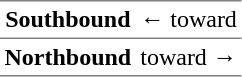<table border="1" cellspacing="0" cellpadding="3" frame="hsides" rules="rows">
<tr>
<th><span>Southbound</span></th>
<td>←  toward </td>
</tr>
<tr>
<th><span>Northbound</span></th>
<td>  toward  →</td>
</tr>
</table>
